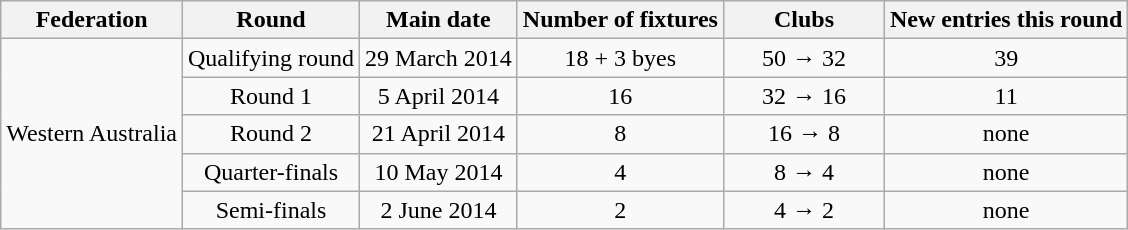<table class="wikitable" style="text-align:center">
<tr>
<th>Federation</th>
<th>Round</th>
<th>Main date</th>
<th>Number of fixtures</th>
<th style="width:100px;">Clubs</th>
<th>New entries this round</th>
</tr>
<tr>
<td rowspan=5>Western Australia</td>
<td>Qualifying round</td>
<td>29 March 2014</td>
<td>18 + 3 byes</td>
<td>50 → 32</td>
<td>39</td>
</tr>
<tr>
<td>Round 1</td>
<td>5 April 2014</td>
<td>16</td>
<td>32 → 16</td>
<td>11</td>
</tr>
<tr>
<td>Round 2</td>
<td>21 April 2014</td>
<td>8</td>
<td>16 → 8</td>
<td>none</td>
</tr>
<tr>
<td>Quarter-finals</td>
<td>10 May 2014</td>
<td>4</td>
<td>8 → 4</td>
<td>none</td>
</tr>
<tr>
<td>Semi-finals</td>
<td>2 June 2014</td>
<td>2</td>
<td>4 → 2</td>
<td>none</td>
</tr>
</table>
